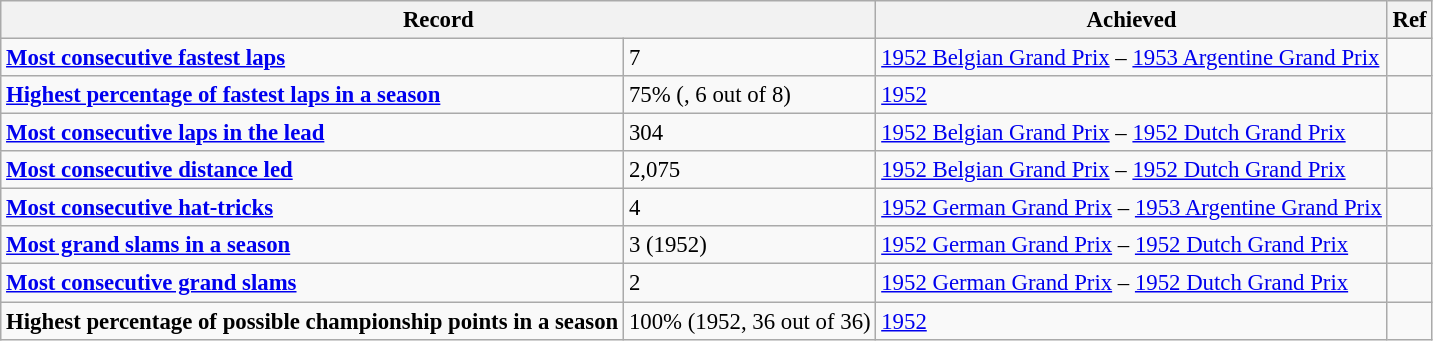<table class="wikitable" style="font-size:95%">
<tr>
<th colspan="2">Record</th>
<th>Achieved</th>
<th>Ref</th>
</tr>
<tr>
<td><strong><a href='#'>Most consecutive fastest laps</a></strong></td>
<td>7</td>
<td><a href='#'>1952 Belgian Grand Prix</a> – <a href='#'>1953 Argentine Grand Prix</a></td>
<td></td>
</tr>
<tr>
<td><strong><a href='#'>Highest percentage of fastest laps in a season</a></strong></td>
<td>75% (, 6 out of 8)</td>
<td><a href='#'>1952</a></td>
<td></td>
</tr>
<tr>
<td><strong><a href='#'>Most consecutive laps in the lead</a></strong></td>
<td>304</td>
<td><a href='#'>1952 Belgian Grand Prix</a> – <a href='#'>1952 Dutch Grand Prix</a></td>
<td></td>
</tr>
<tr>
<td><strong><a href='#'>Most consecutive distance led</a></strong></td>
<td>2,075</td>
<td><a href='#'>1952 Belgian Grand Prix</a> – <a href='#'>1952 Dutch Grand Prix</a></td>
<td></td>
</tr>
<tr>
<td><strong><a href='#'>Most consecutive hat-tricks</a></strong></td>
<td>4</td>
<td><a href='#'>1952 German Grand Prix</a> – <a href='#'>1953 Argentine Grand Prix</a></td>
<td></td>
</tr>
<tr>
<td><strong><a href='#'>Most grand slams in a season</a></strong></td>
<td>3 (1952)</td>
<td><a href='#'>1952 German Grand Prix</a> – <a href='#'>1952 Dutch Grand Prix</a></td>
<td></td>
</tr>
<tr>
<td><strong><a href='#'>Most consecutive grand slams</a></strong></td>
<td>2</td>
<td><a href='#'>1952 German Grand Prix</a> – <a href='#'>1952 Dutch Grand Prix</a></td>
<td></td>
</tr>
<tr>
<td><strong>Highest percentage of possible championship points in a season</strong></td>
<td>100% (1952, 36 out of 36)</td>
<td><a href='#'>1952</a></td>
<td></td>
</tr>
</table>
